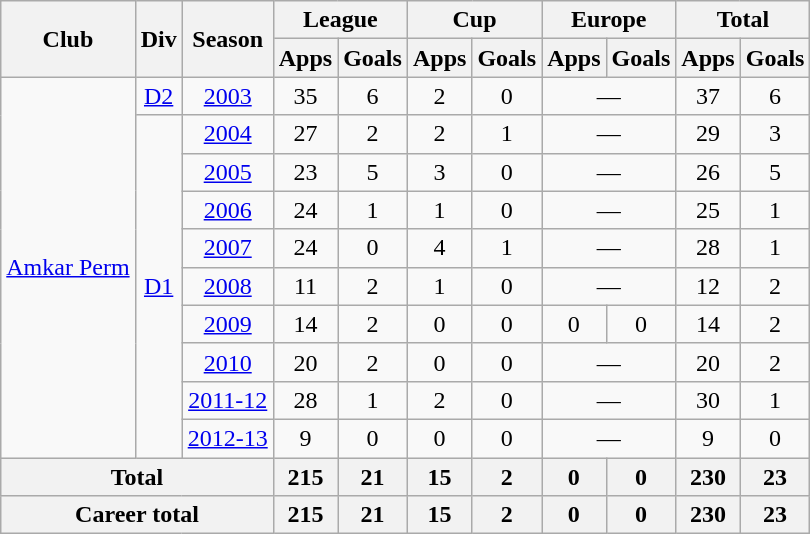<table class="wikitable" style="text-align: center;">
<tr>
<th rowspan="2">Club</th>
<th rowspan="2">Div</th>
<th rowspan="2">Season</th>
<th colspan="2">League</th>
<th colspan="2">Cup</th>
<th colspan="2">Europe</th>
<th colspan="2">Total</th>
</tr>
<tr>
<th>Apps</th>
<th>Goals</th>
<th>Apps</th>
<th>Goals</th>
<th>Apps</th>
<th>Goals</th>
<th>Apps</th>
<th>Goals</th>
</tr>
<tr>
<td rowspan="10" valign="center"> <a href='#'>Amkar Perm</a></td>
<td rowspan="1"><a href='#'>D2</a></td>
<td><a href='#'>2003</a></td>
<td>35</td>
<td>6</td>
<td>2</td>
<td>0</td>
<td colspan="2">—</td>
<td>37</td>
<td>6</td>
</tr>
<tr>
<td rowspan="9"><a href='#'>D1</a></td>
<td><a href='#'>2004</a></td>
<td>27</td>
<td>2</td>
<td>2</td>
<td>1</td>
<td colspan="2">—</td>
<td>29</td>
<td>3</td>
</tr>
<tr>
<td><a href='#'>2005</a></td>
<td>23</td>
<td>5</td>
<td>3</td>
<td>0</td>
<td colspan="2">—</td>
<td>26</td>
<td>5</td>
</tr>
<tr>
<td><a href='#'>2006</a></td>
<td>24</td>
<td>1</td>
<td>1</td>
<td>0</td>
<td colspan="2">—</td>
<td>25</td>
<td>1</td>
</tr>
<tr>
<td><a href='#'>2007</a></td>
<td>24</td>
<td>0</td>
<td>4</td>
<td>1</td>
<td colspan="2">—</td>
<td>28</td>
<td>1</td>
</tr>
<tr>
<td><a href='#'>2008</a></td>
<td>11</td>
<td>2</td>
<td>1</td>
<td>0</td>
<td colspan="2">—</td>
<td>12</td>
<td>2</td>
</tr>
<tr>
<td><a href='#'>2009</a></td>
<td>14</td>
<td>2</td>
<td>0</td>
<td>0</td>
<td>0</td>
<td>0</td>
<td>14</td>
<td>2</td>
</tr>
<tr>
<td><a href='#'>2010</a></td>
<td>20</td>
<td>2</td>
<td>0</td>
<td>0</td>
<td colspan="2">—</td>
<td>20</td>
<td>2</td>
</tr>
<tr>
<td><a href='#'>2011-12</a></td>
<td>28</td>
<td>1</td>
<td>2</td>
<td>0</td>
<td colspan="2">—</td>
<td>30</td>
<td>1</td>
</tr>
<tr>
<td><a href='#'>2012-13</a></td>
<td>9</td>
<td>0</td>
<td>0</td>
<td>0</td>
<td colspan="2">—</td>
<td>9</td>
<td>0</td>
</tr>
<tr>
<th colspan="3">Total</th>
<th>215</th>
<th>21</th>
<th>15</th>
<th>2</th>
<th>0</th>
<th>0</th>
<th>230</th>
<th>23</th>
</tr>
<tr>
<th colspan="3">Career total</th>
<th>215</th>
<th>21</th>
<th>15</th>
<th>2</th>
<th>0</th>
<th>0</th>
<th>230</th>
<th>23</th>
</tr>
</table>
